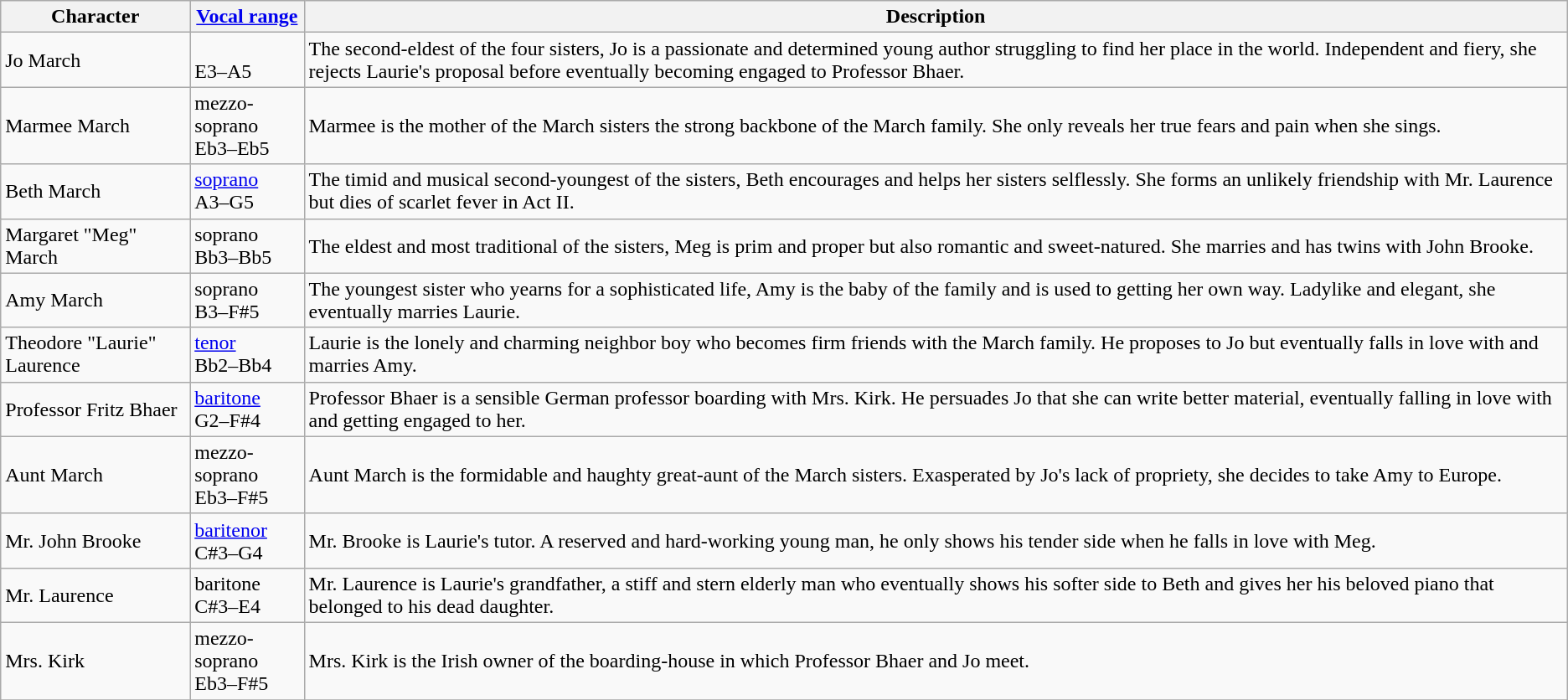<table class="wikitable">
<tr>
<th>Character</th>
<th><a href='#'>Vocal range</a></th>
<th>Description</th>
</tr>
<tr>
<td>Jo March</td>
<td><br>E3–A5</td>
<td>The second-eldest of the four sisters, Jo is a passionate and determined young author struggling to find her place in the world. Independent and fiery, she rejects Laurie's proposal before eventually becoming engaged to Professor Bhaer.</td>
</tr>
<tr>
<td>Marmee March</td>
<td>mezzo-soprano<br>Eb3–Eb5</td>
<td>Marmee is the mother of the March sisters the strong backbone of the March family. She only reveals her true fears and pain when she sings.</td>
</tr>
<tr>
<td>Beth March</td>
<td><a href='#'>soprano</a><br>A3–G5</td>
<td>The timid and musical second-youngest of the sisters, Beth encourages and helps her sisters selflessly. She forms an unlikely friendship with Mr. Laurence but dies of scarlet fever in Act II.</td>
</tr>
<tr>
<td>Margaret "Meg" March</td>
<td>soprano<br>Bb3–Bb5</td>
<td>The eldest and most traditional of the sisters, Meg is prim and proper but also romantic and sweet-natured. She marries and has twins with John Brooke.</td>
</tr>
<tr>
<td>Amy March</td>
<td>soprano<br>B3–F#5</td>
<td>The youngest sister who yearns for a sophisticated life, Amy is the baby of the family and is used to getting her own way. Ladylike and elegant, she eventually marries Laurie.</td>
</tr>
<tr>
<td>Theodore "Laurie" Laurence</td>
<td><a href='#'>tenor</a><br>Bb2–Bb4</td>
<td>Laurie is the lonely and charming neighbor boy who becomes firm friends with the March family. He proposes to Jo but eventually falls in love with and marries Amy.</td>
</tr>
<tr>
<td>Professor Fritz Bhaer</td>
<td><a href='#'>baritone</a><br>G2–F#4</td>
<td>Professor Bhaer is a sensible German professor boarding with Mrs. Kirk. He persuades Jo that she can write better material, eventually falling in love with and getting engaged to her.</td>
</tr>
<tr>
<td>Aunt March</td>
<td>mezzo-soprano<br>Eb3–F#5</td>
<td>Aunt March is the formidable and haughty great-aunt of the March sisters. Exasperated by Jo's lack of propriety, she decides to take Amy to Europe.</td>
</tr>
<tr>
<td>Mr. John Brooke</td>
<td><a href='#'>baritenor</a><br>C#3–G4</td>
<td>Mr. Brooke is Laurie's tutor. A reserved and hard-working young man, he only shows his tender side when he falls in love with Meg.</td>
</tr>
<tr>
<td>Mr. Laurence</td>
<td>baritone<br>C#3–E4</td>
<td>Mr. Laurence is Laurie's grandfather, a stiff and stern elderly man who eventually shows his softer side to Beth and gives her his beloved piano that belonged to his dead daughter.</td>
</tr>
<tr>
<td>Mrs. Kirk</td>
<td>mezzo-soprano<br>Eb3–F#5</td>
<td>Mrs. Kirk is the Irish owner of the boarding-house in which Professor Bhaer and Jo meet.</td>
</tr>
<tr>
</tr>
</table>
